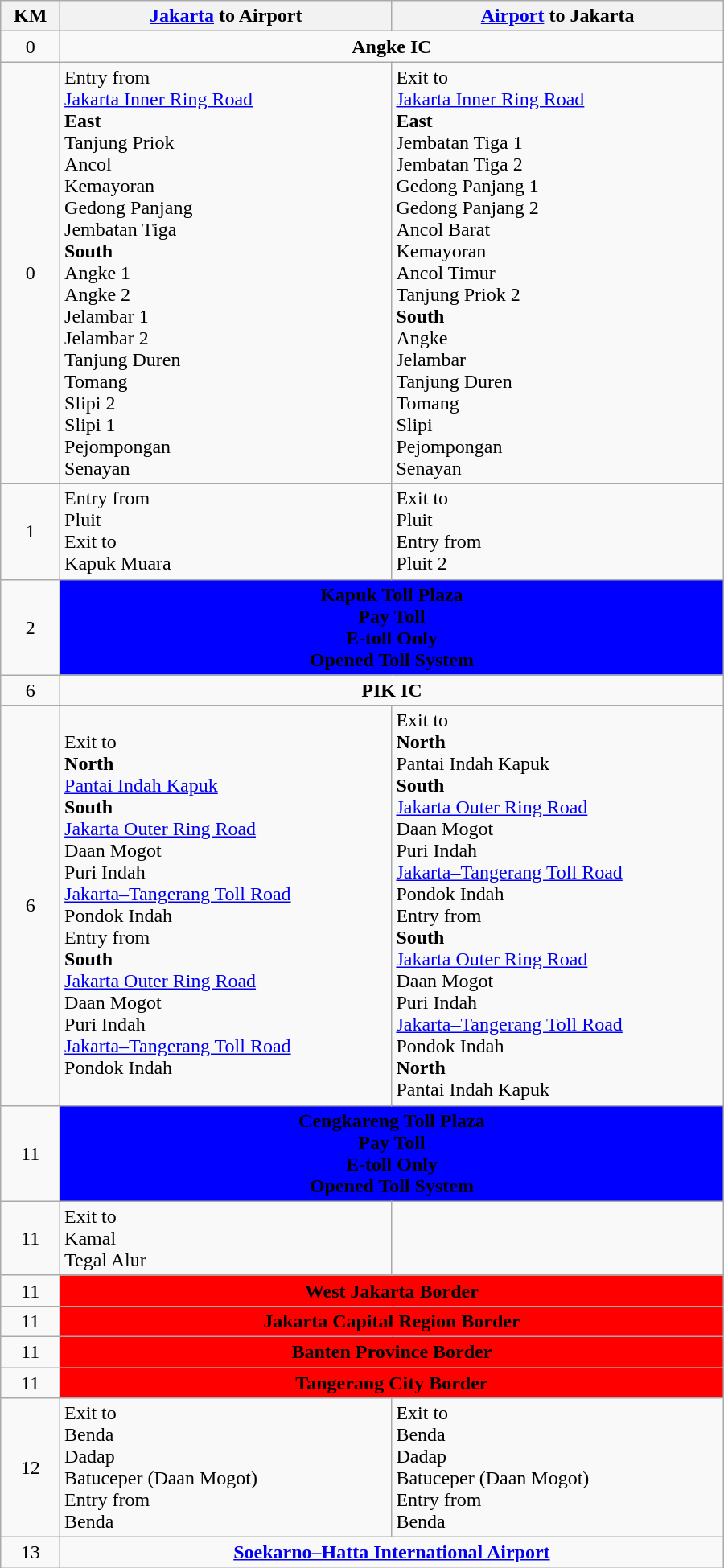<table class="wikitable" style="width:600px">
<tr>
<th>KM</th>
<th><a href='#'>Jakarta</a> to Airport</th>
<th><a href='#'>Airport</a> to Jakarta</th>
</tr>
<tr>
<td style="text-align:center">0</td>
<td style="text-align:center" colspan="2"><strong>Angke IC</strong></td>
</tr>
<tr>
<td style="text-align:center">0</td>
<td>Entry from<br> <a href='#'>Jakarta Inner Ring Road</a><br><strong>East</strong><br>Tanjung Priok<br>Ancol<br>Kemayoran<br>Gedong Panjang<br>Jembatan Tiga<br><strong>South</strong><br>Angke 1<br>Angke 2<br>Jelambar 1<br>Jelambar 2<br>Tanjung Duren<br>Tomang<br>Slipi 2<br>Slipi 1<br>Pejompongan<br>Senayan</td>
<td>Exit to<br> <a href='#'>Jakarta Inner Ring Road</a><br><strong>East</strong><br>Jembatan Tiga 1<br>Jembatan Tiga 2<br>Gedong Panjang 1<br>Gedong Panjang 2<br>Ancol Barat<br>Kemayoran<br>Ancol Timur<br>Tanjung Priok 2<br><strong>South</strong><br>Angke<br>Jelambar<br>Tanjung Duren<br>Tomang<br>Slipi<br>Pejompongan<br>Senayan</td>
</tr>
<tr>
<td style="text-align:center">1</td>
<td>Entry from<br>Pluit<br>Exit to<br>Kapuk Muara</td>
<td>Exit to<br>Pluit<br>Entry from<br>Pluit 2</td>
</tr>
<tr>
<td style="text-align:center">2</td>
<td style="text-align:center; background:blue;" colspan="2"><strong><span>Kapuk Toll Plaza<br>Pay Toll<br>E-toll Only<br>Opened Toll System</span></strong></td>
</tr>
<tr>
<td style="text-align:center">6</td>
<td style="text-align:center" colspan="2"><strong>PIK IC</strong></td>
</tr>
<tr>
<td style="text-align:center">6</td>
<td>Exit to<br><strong>North</strong><br><a href='#'>Pantai Indah Kapuk</a><br><strong>South</strong><br> <a href='#'>Jakarta Outer Ring Road</a><br>Daan Mogot<br>Puri Indah<br> <a href='#'>Jakarta–Tangerang Toll Road</a><br>Pondok Indah<br>Entry from<br><strong>South</strong><br> <a href='#'>Jakarta Outer Ring Road</a><br>Daan Mogot<br>Puri Indah<br> <a href='#'>Jakarta–Tangerang Toll Road</a><br>Pondok Indah</td>
<td>Exit to<br><strong>North</strong><br>Pantai Indah Kapuk<br><strong>South</strong><br> <a href='#'>Jakarta Outer Ring Road</a><br>Daan Mogot<br>Puri Indah<br> <a href='#'>Jakarta–Tangerang Toll Road</a><br>Pondok Indah<br>Entry from<br><strong>South</strong><br> <a href='#'>Jakarta Outer Ring Road</a><br>Daan Mogot<br>Puri Indah<br> <a href='#'>Jakarta–Tangerang Toll Road</a><br>Pondok Indah<br><strong>North</strong><br>Pantai Indah Kapuk</td>
</tr>
<tr>
<td style="text-align:center">11</td>
<td style="text-align:center; background:blue;" colspan="2"><strong><span>Cengkareng Toll Plaza<br>Pay Toll<br>E-toll Only<br>Opened Toll System</span></strong></td>
</tr>
<tr>
<td style="text-align:center">11</td>
<td>Exit to<br>Kamal<br>Tegal Alur</td>
<td></td>
</tr>
<tr>
<td style="text-align:center">11</td>
<td style="text-align:center; background:red;" colspan="5"><strong><span> West Jakarta Border</span></strong></td>
</tr>
<tr>
<td style="text-align:center">11</td>
<td style="text-align:center; background:red;" colspan="5"><strong><span> Jakarta Capital Region Border</span></strong></td>
</tr>
<tr>
<td style="text-align:center">11</td>
<td style="text-align:center; background:red;" colspan="5"><strong><span> Banten Province Border</span></strong></td>
</tr>
<tr>
<td style="text-align:center">11</td>
<td style="text-align:center; background:red;" colspan="5"><strong><span> Tangerang City Border</span></strong></td>
</tr>
<tr>
<td style="text-align:center">12</td>
<td>Exit to<br>Benda<br>Dadap<br>Batuceper (Daan Mogot)<br>Entry from<br>Benda</td>
<td>Exit to<br>Benda<br>Dadap<br>Batuceper (Daan Mogot)<br>Entry from<br>Benda</td>
</tr>
<tr>
<td style="text-align:center">13</td>
<td style="text-align:center" colspan="2"><strong><a href='#'>Soekarno–Hatta International Airport</a></strong></td>
</tr>
</table>
